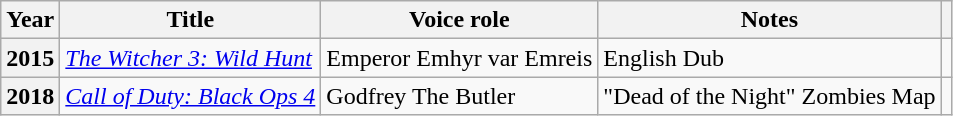<table class="wikitable plainrowheaders">
<tr>
<th scope="col">Year</th>
<th scope="col">Title</th>
<th scope="col">Voice role</th>
<th scope="col" class="unsortable">Notes</th>
<th scope="col" class="unsortable"></th>
</tr>
<tr>
<th scope=row>2015</th>
<td><em><a href='#'>The Witcher 3: Wild Hunt</a></em></td>
<td>Emperor Emhyr var Emreis</td>
<td>English Dub</td>
<td style="text-align:center;"></td>
</tr>
<tr>
<th scope=row>2018</th>
<td><em><a href='#'>Call of Duty: Black Ops 4</a></em></td>
<td>Godfrey The Butler</td>
<td>"Dead of the Night" Zombies Map</td>
<td style="text-align:center;"></td>
</tr>
</table>
